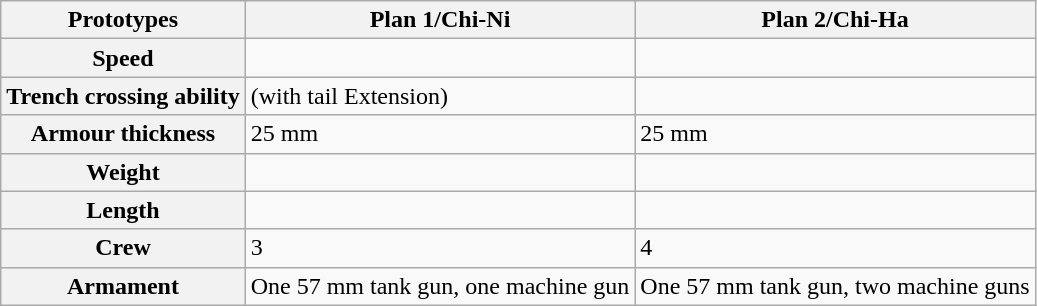<table border="1" class="wikitable">
<tr>
<th>Prototypes</th>
<th>Plan 1/Chi-Ni</th>
<th>Plan 2/Chi-Ha</th>
</tr>
<tr>
<th>Speed</th>
<td></td>
<td></td>
</tr>
<tr>
<th>Trench crossing ability</th>
<td> (with tail Extension)</td>
<td></td>
</tr>
<tr>
<th>Armour thickness</th>
<td>25 mm</td>
<td>25 mm</td>
</tr>
<tr>
<th>Weight</th>
<td></td>
<td></td>
</tr>
<tr>
<th>Length</th>
<td></td>
<td></td>
</tr>
<tr>
<th>Crew</th>
<td>3</td>
<td>4</td>
</tr>
<tr>
<th>Armament</th>
<td>One 57 mm tank gun, one machine gun</td>
<td>One 57 mm tank gun, two machine guns</td>
</tr>
</table>
